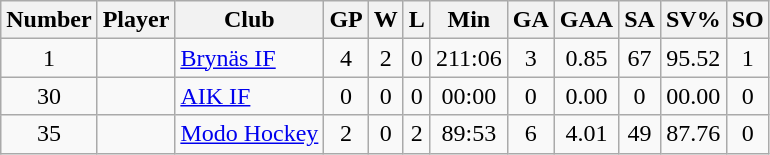<table class="wikitable sortable" style="text-align: center;">
<tr>
<th>Number</th>
<th>Player</th>
<th>Club</th>
<th>GP</th>
<th>W</th>
<th>L</th>
<th>Min</th>
<th>GA</th>
<th>GAA</th>
<th>SA</th>
<th>SV%</th>
<th>SO</th>
</tr>
<tr>
<td>1</td>
<td align=left></td>
<td align=left> <a href='#'>Brynäs IF</a></td>
<td>4</td>
<td>2</td>
<td>0</td>
<td>211:06</td>
<td>3</td>
<td>0.85</td>
<td>67</td>
<td>95.52</td>
<td>1</td>
</tr>
<tr>
<td>30</td>
<td align=left></td>
<td align=left> <a href='#'>AIK IF</a></td>
<td>0</td>
<td>0</td>
<td>0</td>
<td>00:00</td>
<td>0</td>
<td>0.00</td>
<td>0</td>
<td>00.00</td>
<td>0</td>
</tr>
<tr>
<td>35</td>
<td align=left></td>
<td align=left> <a href='#'>Modo Hockey</a></td>
<td>2</td>
<td>0</td>
<td>2</td>
<td>89:53</td>
<td>6</td>
<td>4.01</td>
<td>49</td>
<td>87.76</td>
<td>0</td>
</tr>
</table>
